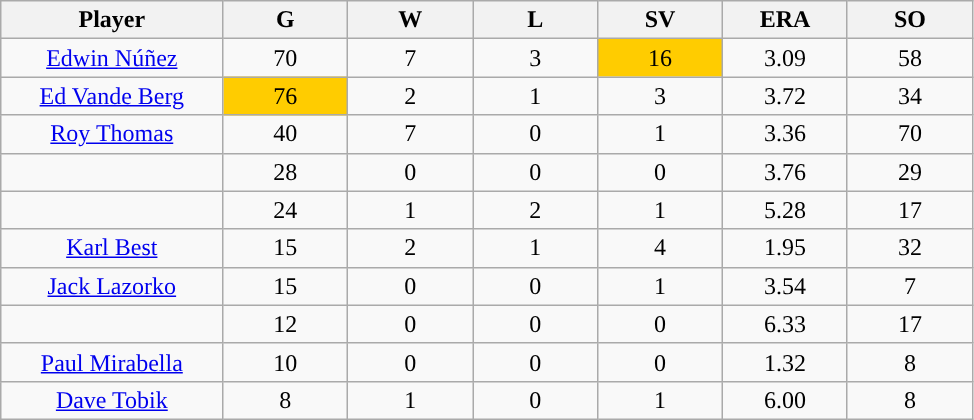<table class="wikitable sortable">
<tr>
<th bgcolor="#DDDDFF" width="16%">Player</th>
<th bgcolor="#DDDDFF" width="9%">G</th>
<th bgcolor="#DDDDFF" width="9%">W</th>
<th bgcolor="#DDDDFF" width="9%">L</th>
<th bgcolor="#DDDDFF" width="9%">SV</th>
<th bgcolor="#DDDDFF" width="9%">ERA</th>
<th bgcolor="#DDDDFF" width="9%">SO</th>
</tr>
<tr align="center">
<td><a href='#'>Edwin Núñez</a></td>
<td>70</td>
<td>7</td>
<td>3</td>
<td style="background:#fc0;">16</td>
<td>3.09</td>
<td>58</td>
</tr>
<tr align=center>
<td><a href='#'>Ed Vande Berg</a></td>
<td style="background:#fc0;">76</td>
<td>2</td>
<td>1</td>
<td>3</td>
<td>3.72</td>
<td>34</td>
</tr>
<tr align=center>
<td><a href='#'>Roy Thomas</a></td>
<td>40</td>
<td>7</td>
<td>0</td>
<td>1</td>
<td>3.36</td>
<td>70</td>
</tr>
<tr align=center>
<td></td>
<td>28</td>
<td>0</td>
<td>0</td>
<td>0</td>
<td>3.76</td>
<td>29</td>
</tr>
<tr align="center">
<td></td>
<td>24</td>
<td>1</td>
<td>2</td>
<td>1</td>
<td>5.28</td>
<td>17</td>
</tr>
<tr align="center">
<td><a href='#'>Karl Best</a></td>
<td>15</td>
<td>2</td>
<td>1</td>
<td>4</td>
<td>1.95</td>
<td>32</td>
</tr>
<tr align=center>
<td><a href='#'>Jack Lazorko</a></td>
<td>15</td>
<td>0</td>
<td>0</td>
<td>1</td>
<td>3.54</td>
<td>7</td>
</tr>
<tr align=center>
<td></td>
<td>12</td>
<td>0</td>
<td>0</td>
<td>0</td>
<td>6.33</td>
<td>17</td>
</tr>
<tr align="center">
<td><a href='#'>Paul Mirabella</a></td>
<td>10</td>
<td>0</td>
<td>0</td>
<td>0</td>
<td>1.32</td>
<td>8</td>
</tr>
<tr align=center>
<td><a href='#'>Dave Tobik</a></td>
<td>8</td>
<td>1</td>
<td>0</td>
<td>1</td>
<td>6.00</td>
<td>8</td>
</tr>
</table>
